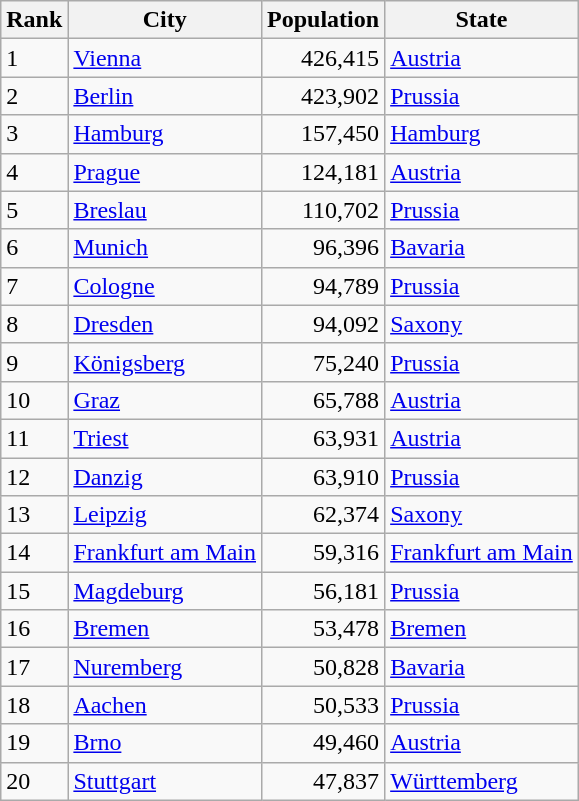<table class="wikitable sortable zebra">
<tr>
<th>Rank</th>
<th>City</th>
<th>Population</th>
<th>State</th>
</tr>
<tr>
<td>1</td>
<td><a href='#'>Vienna</a></td>
<td align="right">426,415</td>
<td><a href='#'>Austria</a></td>
</tr>
<tr>
<td>2</td>
<td><a href='#'>Berlin</a></td>
<td align="right">423,902</td>
<td><a href='#'>Prussia</a></td>
</tr>
<tr>
<td>3</td>
<td><a href='#'>Hamburg</a></td>
<td align="right">157,450</td>
<td><a href='#'>Hamburg</a></td>
</tr>
<tr>
<td>4</td>
<td><a href='#'>Prague</a></td>
<td align="right">124,181</td>
<td><a href='#'>Austria</a></td>
</tr>
<tr>
<td>5</td>
<td><a href='#'>Breslau</a></td>
<td align="right">110,702</td>
<td><a href='#'>Prussia</a></td>
</tr>
<tr>
<td>6</td>
<td><a href='#'>Munich</a></td>
<td align="right">96,396</td>
<td><a href='#'>Bavaria</a></td>
</tr>
<tr>
<td>7</td>
<td><a href='#'>Cologne</a></td>
<td align="right">94,789</td>
<td><a href='#'>Prussia</a></td>
</tr>
<tr>
<td>8</td>
<td><a href='#'>Dresden</a></td>
<td align="right">94,092</td>
<td><a href='#'>Saxony</a></td>
</tr>
<tr>
<td>9</td>
<td><a href='#'>Königsberg</a></td>
<td align="right">75,240</td>
<td><a href='#'>Prussia</a></td>
</tr>
<tr>
<td>10</td>
<td><a href='#'>Graz</a></td>
<td align="right">65,788</td>
<td><a href='#'>Austria</a></td>
</tr>
<tr>
<td>11</td>
<td><a href='#'>Triest</a></td>
<td align="right">63,931</td>
<td><a href='#'>Austria</a></td>
</tr>
<tr>
<td>12</td>
<td><a href='#'>Danzig</a></td>
<td align="right">63,910</td>
<td><a href='#'>Prussia</a></td>
</tr>
<tr>
<td>13</td>
<td><a href='#'>Leipzig</a></td>
<td align="right">62,374</td>
<td><a href='#'>Saxony</a></td>
</tr>
<tr>
<td>14</td>
<td><a href='#'>Frankfurt am Main</a></td>
<td align="right">59,316</td>
<td><a href='#'>Frankfurt am Main</a></td>
</tr>
<tr>
<td>15</td>
<td><a href='#'>Magdeburg</a></td>
<td align="right">56,181</td>
<td><a href='#'>Prussia</a></td>
</tr>
<tr>
<td>16</td>
<td><a href='#'>Bremen</a></td>
<td align="right">53,478</td>
<td><a href='#'>Bremen</a></td>
</tr>
<tr>
<td>17</td>
<td><a href='#'>Nuremberg</a></td>
<td align="right">50,828</td>
<td><a href='#'>Bavaria</a></td>
</tr>
<tr>
<td>18</td>
<td><a href='#'>Aachen</a></td>
<td align="right">50,533</td>
<td><a href='#'>Prussia</a></td>
</tr>
<tr>
<td>19</td>
<td><a href='#'>Brno</a></td>
<td align="right">49,460</td>
<td><a href='#'>Austria</a></td>
</tr>
<tr>
<td>20</td>
<td><a href='#'>Stuttgart</a></td>
<td align="right">47,837</td>
<td><a href='#'>Württemberg</a></td>
</tr>
</table>
